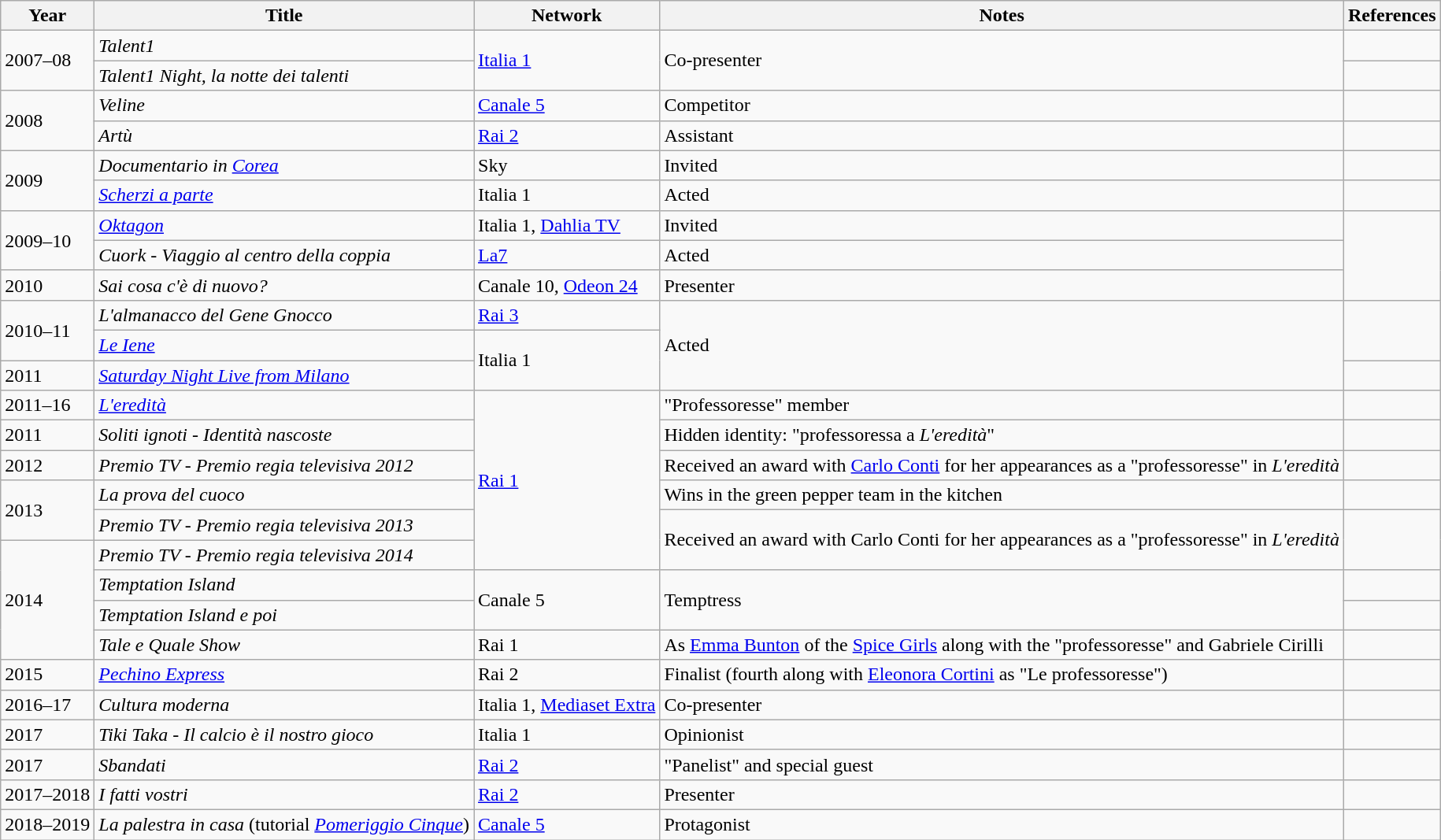<table class="wikitable">
<tr>
<th>Year</th>
<th>Title</th>
<th>Network</th>
<th>Notes</th>
<th>References</th>
</tr>
<tr>
<td rowspan="2">2007–08</td>
<td><em>Talent1</em></td>
<td rowspan="2"><a href='#'>Italia 1</a></td>
<td rowspan="2">Co-presenter</td>
<td></td>
</tr>
<tr>
<td><em>Talent1 Night, la notte dei talenti</em></td>
<td></td>
</tr>
<tr>
<td rowspan="2">2008</td>
<td><em>Veline</em></td>
<td><a href='#'>Canale 5</a></td>
<td>Competitor</td>
<td></td>
</tr>
<tr>
<td><em>Artù</em></td>
<td><a href='#'>Rai 2</a></td>
<td>Assistant</td>
<td></td>
</tr>
<tr>
<td rowspan="2">2009</td>
<td><em>Documentario in <a href='#'>Corea</a></em></td>
<td>Sky</td>
<td>Invited</td>
<td></td>
</tr>
<tr>
<td><em><a href='#'>Scherzi a parte</a></em></td>
<td>Italia 1</td>
<td>Acted</td>
<td></td>
</tr>
<tr>
<td rowspan="2">2009–10</td>
<td><em><a href='#'>Oktagon</a></em></td>
<td>Italia 1, <a href='#'>Dahlia TV</a></td>
<td>Invited</td>
<td rowspan="3"></td>
</tr>
<tr>
<td><em>Cuork - Viaggio al centro della coppia</em></td>
<td><a href='#'>La7</a></td>
<td>Acted</td>
</tr>
<tr>
<td>2010</td>
<td><em>Sai cosa c'è di nuovo?</em></td>
<td>Canale 10, <a href='#'>Odeon 24</a></td>
<td>Presenter</td>
</tr>
<tr>
<td rowspan="2">2010–11</td>
<td><em>L'almanacco del Gene Gnocco</em></td>
<td><a href='#'>Rai 3</a></td>
<td rowspan="3">Acted</td>
<td rowspan="2"></td>
</tr>
<tr>
<td><em><a href='#'>Le Iene</a></em></td>
<td rowspan="2">Italia 1</td>
</tr>
<tr>
<td>2011</td>
<td><em><a href='#'>Saturday Night Live from Milano</a></em></td>
<td></td>
</tr>
<tr>
<td>2011–16</td>
<td><em><a href='#'>L'eredità</a></em></td>
<td rowspan="6"><a href='#'>Rai 1</a></td>
<td>"Professoresse" member</td>
<td></td>
</tr>
<tr>
<td>2011</td>
<td><em>Soliti ignoti - Identità nascoste</em></td>
<td>Hidden identity: "professoressa a <em>L'eredità</em>"</td>
<td></td>
</tr>
<tr>
<td>2012</td>
<td><em>Premio TV - Premio regia televisiva 2012</em></td>
<td>Received an award with <a href='#'>Carlo Conti</a> for her appearances as a "professoresse" in <em>L'eredità</em></td>
<td></td>
</tr>
<tr>
<td rowspan="2">2013</td>
<td><em>La prova del cuoco</em></td>
<td>Wins in the green pepper team in the kitchen</td>
<td></td>
</tr>
<tr>
<td><em>Premio TV - Premio regia televisiva 2013</em></td>
<td rowspan="2">Received an award with Carlo Conti for her appearances as a "professoresse" in <em>L'eredità</em></td>
<td rowspan="2"></td>
</tr>
<tr>
<td rowspan="4">2014</td>
<td><em>Premio TV - Premio regia televisiva 2014</em></td>
</tr>
<tr>
<td><em>Temptation Island</em></td>
<td rowspan="2">Canale 5</td>
<td rowspan="2">Temptress</td>
<td></td>
</tr>
<tr>
<td><em>Temptation Island e poi</em></td>
<td></td>
</tr>
<tr>
<td><em>Tale e Quale Show</em></td>
<td>Rai 1</td>
<td>As <a href='#'>Emma Bunton</a> of the <a href='#'>Spice Girls</a> along with the "professoresse" and Gabriele Cirilli</td>
<td></td>
</tr>
<tr>
<td>2015</td>
<td><em><a href='#'>Pechino Express</a></em></td>
<td>Rai 2</td>
<td>Finalist (fourth along with <a href='#'>Eleonora Cortini</a> as "Le professoresse")</td>
<td></td>
</tr>
<tr>
<td>2016–17</td>
<td><em>Cultura moderna</em></td>
<td>Italia 1, <a href='#'>Mediaset Extra</a></td>
<td>Co-presenter</td>
<td></td>
</tr>
<tr>
<td>2017</td>
<td><em>Tiki Taka - Il calcio è il nostro gioco</em></td>
<td>Italia 1</td>
<td>Opinionist</td>
<td></td>
</tr>
<tr>
<td>2017</td>
<td><em>Sbandati</em></td>
<td><a href='#'>Rai 2</a></td>
<td>"Panelist" and special guest</td>
<td></td>
</tr>
<tr>
<td>2017–2018</td>
<td><em>I fatti vostri</em></td>
<td><a href='#'>Rai 2</a></td>
<td>Presenter</td>
<td></td>
</tr>
<tr>
<td>2018–2019</td>
<td><em>La palestra in casa</em> (tutorial <em><a href='#'>Pomeriggio Cinque</a></em>)</td>
<td><a href='#'>Canale 5</a></td>
<td>Protagonist</td>
</tr>
</table>
